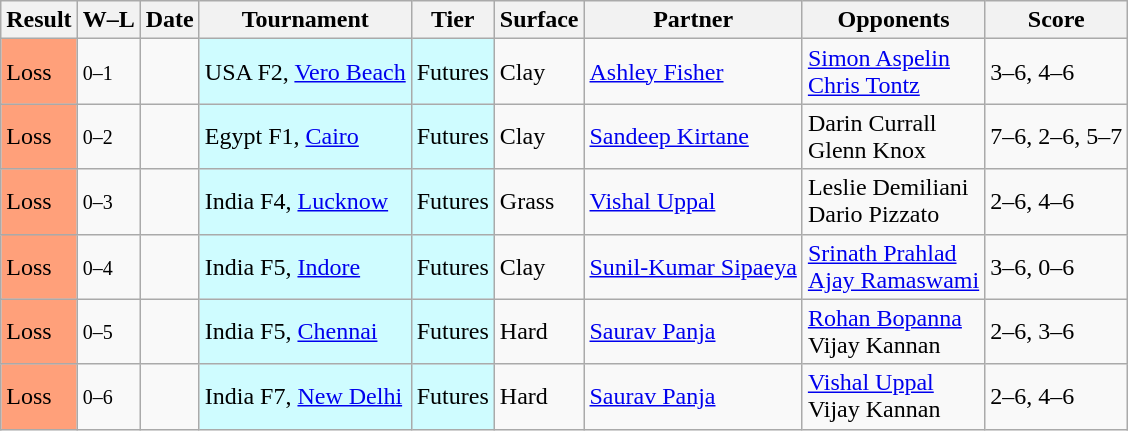<table class="sortable wikitable">
<tr>
<th>Result</th>
<th class="unsortable">W–L</th>
<th>Date</th>
<th>Tournament</th>
<th>Tier</th>
<th>Surface</th>
<th>Partner</th>
<th>Opponents</th>
<th class="unsortable">Score</th>
</tr>
<tr>
<td style="background:#ffa07a;">Loss</td>
<td><small>0–1</small></td>
<td></td>
<td style="background:#cffcff;">USA F2, <a href='#'>Vero Beach</a></td>
<td style="background:#cffcff;">Futures</td>
<td>Clay</td>
<td> <a href='#'>Ashley Fisher</a></td>
<td> <a href='#'>Simon Aspelin</a> <br>  <a href='#'>Chris Tontz</a></td>
<td>3–6, 4–6</td>
</tr>
<tr>
<td style="background:#ffa07a;">Loss</td>
<td><small>0–2</small></td>
<td></td>
<td style="background:#cffcff;">Egypt F1, <a href='#'>Cairo</a></td>
<td style="background:#cffcff;">Futures</td>
<td>Clay</td>
<td> <a href='#'>Sandeep Kirtane</a></td>
<td> Darin Currall <br>  Glenn Knox</td>
<td>7–6, 2–6, 5–7</td>
</tr>
<tr>
<td style="background:#ffa07a;">Loss</td>
<td><small>0–3</small></td>
<td></td>
<td style="background:#cffcff;">India F4, <a href='#'>Lucknow</a></td>
<td style="background:#cffcff;">Futures</td>
<td>Grass</td>
<td> <a href='#'>Vishal Uppal</a></td>
<td> Leslie Demiliani <br>  Dario Pizzato</td>
<td>2–6, 4–6</td>
</tr>
<tr>
<td style="background:#ffa07a;">Loss</td>
<td><small>0–4</small></td>
<td></td>
<td style="background:#cffcff;">India F5, <a href='#'>Indore</a></td>
<td style="background:#cffcff;">Futures</td>
<td>Clay</td>
<td> <a href='#'>Sunil-Kumar Sipaeya</a></td>
<td> <a href='#'>Srinath Prahlad</a> <br>  <a href='#'>Ajay Ramaswami</a></td>
<td>3–6, 0–6</td>
</tr>
<tr>
<td style="background:#ffa07a;">Loss</td>
<td><small>0–5</small></td>
<td></td>
<td style="background:#cffcff;">India F5, <a href='#'>Chennai</a></td>
<td style="background:#cffcff;">Futures</td>
<td>Hard</td>
<td> <a href='#'>Saurav Panja</a></td>
<td> <a href='#'>Rohan Bopanna</a> <br>  Vijay Kannan</td>
<td>2–6, 3–6</td>
</tr>
<tr>
<td style="background:#ffa07a;">Loss</td>
<td><small>0–6</small></td>
<td></td>
<td style="background:#cffcff;">India F7, <a href='#'>New Delhi</a></td>
<td style="background:#cffcff;">Futures</td>
<td>Hard</td>
<td> <a href='#'>Saurav Panja</a></td>
<td> <a href='#'>Vishal Uppal</a> <br>  Vijay Kannan</td>
<td>2–6, 4–6</td>
</tr>
</table>
